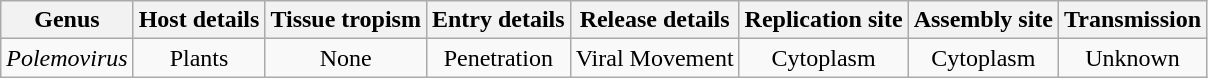<table class="wikitable sortable" style="text-align:center">
<tr>
<th>Genus</th>
<th>Host details</th>
<th>Tissue tropism</th>
<th>Entry details</th>
<th>Release details</th>
<th>Replication site</th>
<th>Assembly site</th>
<th>Transmission</th>
</tr>
<tr>
<td><em>Polemovirus</em></td>
<td>Plants</td>
<td>None</td>
<td>Penetration</td>
<td>Viral Movement</td>
<td>Cytoplasm</td>
<td>Cytoplasm</td>
<td>Unknown</td>
</tr>
</table>
